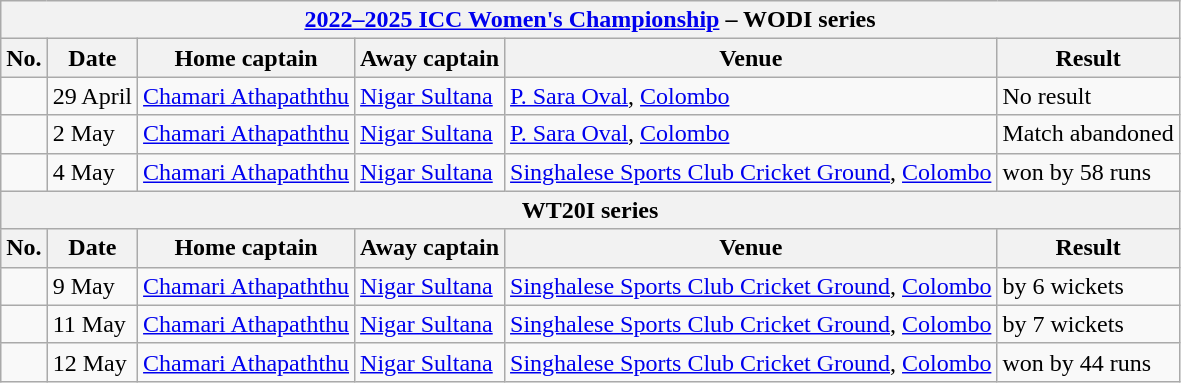<table class="wikitable">
<tr>
<th colspan="9"><a href='#'>2022–2025 ICC Women's Championship</a> – WODI series</th>
</tr>
<tr>
<th>No.</th>
<th>Date</th>
<th>Home captain</th>
<th>Away captain</th>
<th>Venue</th>
<th>Result</th>
</tr>
<tr>
<td></td>
<td>29 April</td>
<td><a href='#'>Chamari Athapaththu</a></td>
<td><a href='#'>Nigar Sultana</a></td>
<td><a href='#'>P. Sara Oval</a>, <a href='#'>Colombo</a></td>
<td>No result</td>
</tr>
<tr>
<td></td>
<td>2 May</td>
<td><a href='#'>Chamari Athapaththu</a></td>
<td><a href='#'>Nigar Sultana</a></td>
<td><a href='#'>P. Sara Oval</a>, <a href='#'>Colombo</a></td>
<td>Match abandoned</td>
</tr>
<tr>
<td></td>
<td>4 May</td>
<td><a href='#'>Chamari Athapaththu</a></td>
<td><a href='#'>Nigar Sultana</a></td>
<td><a href='#'>Singhalese Sports Club Cricket Ground</a>, <a href='#'>Colombo</a></td>
<td> won by 58 runs</td>
</tr>
<tr>
<th colspan="9">WT20I series</th>
</tr>
<tr>
<th>No.</th>
<th>Date</th>
<th>Home captain</th>
<th>Away captain</th>
<th>Venue</th>
<th>Result</th>
</tr>
<tr>
<td></td>
<td>9 May</td>
<td><a href='#'>Chamari Athapaththu</a></td>
<td><a href='#'>Nigar Sultana</a></td>
<td><a href='#'>Singhalese Sports Club Cricket Ground</a>, <a href='#'>Colombo</a></td>
<td> by 6 wickets</td>
</tr>
<tr>
<td></td>
<td>11 May</td>
<td><a href='#'>Chamari Athapaththu</a></td>
<td><a href='#'>Nigar Sultana</a></td>
<td><a href='#'>Singhalese Sports Club Cricket Ground</a>, <a href='#'>Colombo</a></td>
<td> by 7 wickets</td>
</tr>
<tr>
<td></td>
<td>12 May</td>
<td><a href='#'>Chamari Athapaththu</a></td>
<td><a href='#'>Nigar Sultana</a></td>
<td><a href='#'>Singhalese Sports Club Cricket Ground</a>, <a href='#'>Colombo</a></td>
<td> won by 44 runs</td>
</tr>
</table>
